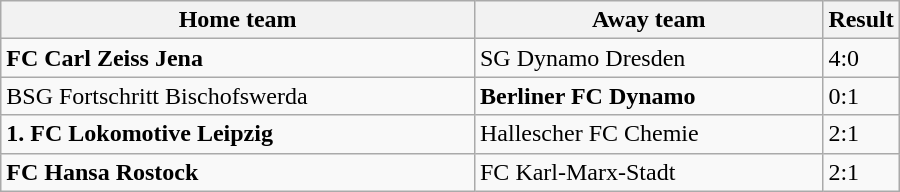<table class="wikitable" style="width:600px;">
<tr>
<th>Home team</th>
<th>Away team</th>
<th style="width:40px;">Result</th>
</tr>
<tr>
<td><strong>FC Carl Zeiss Jena</strong></td>
<td>SG Dynamo Dresden</td>
<td>4:0</td>
</tr>
<tr>
<td>BSG Fortschritt Bischofswerda</td>
<td><strong>Berliner FC Dynamo</strong></td>
<td>0:1</td>
</tr>
<tr>
<td><strong>1. FC Lokomotive Leipzig</strong></td>
<td>Hallescher FC Chemie</td>
<td>2:1</td>
</tr>
<tr>
<td><strong>FC Hansa Rostock</strong></td>
<td>FC Karl-Marx-Stadt</td>
<td>2:1</td>
</tr>
</table>
